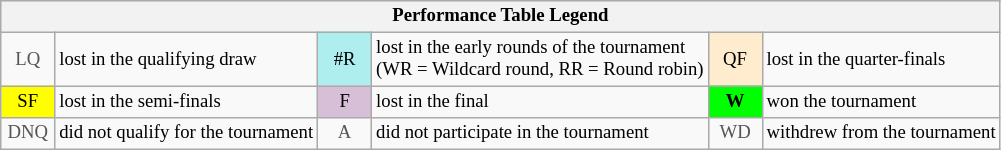<table class="wikitable" style="font-size:78%;">
<tr bgcolor="#efefef">
<th colspan="6">Performance Table Legend</th>
</tr>
<tr>
<td align="center" style="color:#555555;" width="30">LQ</td>
<td>lost in the qualifying draw</td>
<td align="center" style="background:#afeeee;">#R</td>
<td>lost in the early rounds of the tournament<br>(WR = Wildcard round, RR = Round robin)</td>
<td align="center" style="background:#ffebcd;">QF</td>
<td>lost in the quarter-finals</td>
</tr>
<tr>
<td align="center" style="background:yellow;">SF</td>
<td>lost in the semi-finals</td>
<td align="center" style="background:#D8BFD8;">F</td>
<td>lost in the final</td>
<td align="center" style="background:#00ff00;"><strong>W</strong></td>
<td>won the tournament</td>
</tr>
<tr>
<td align="center" style="color:#555555;" width="30">DNQ</td>
<td>did not qualify for the tournament</td>
<td align="center" style="color:#555555;" width="30">A</td>
<td>did not participate in the tournament</td>
<td align="center" style="color:#555555;" width="30">WD</td>
<td>withdrew from the tournament</td>
</tr>
</table>
